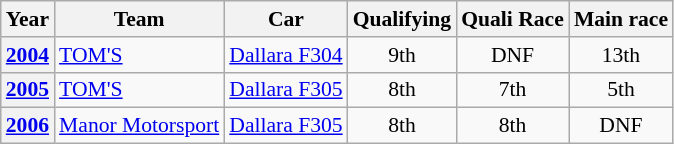<table class="wikitable" style="text-align:center; font-size:90%">
<tr>
<th>Year</th>
<th>Team</th>
<th>Car</th>
<th>Qualifying</th>
<th>Quali Race</th>
<th>Main race</th>
</tr>
<tr>
<th><a href='#'>2004</a></th>
<td align="left"> <a href='#'>TOM'S</a></td>
<td align="left"><a href='#'>Dallara F304</a></td>
<td>9th</td>
<td>DNF</td>
<td>13th</td>
</tr>
<tr>
<th><a href='#'>2005</a></th>
<td align="left"> <a href='#'>TOM'S</a></td>
<td align="left"><a href='#'>Dallara F305</a></td>
<td>8th</td>
<td>7th</td>
<td>5th</td>
</tr>
<tr>
<th><a href='#'>2006</a></th>
<td align="left"> <a href='#'>Manor Motorsport</a></td>
<td align="left"><a href='#'>Dallara F305</a></td>
<td>8th</td>
<td>8th</td>
<td>DNF</td>
</tr>
</table>
